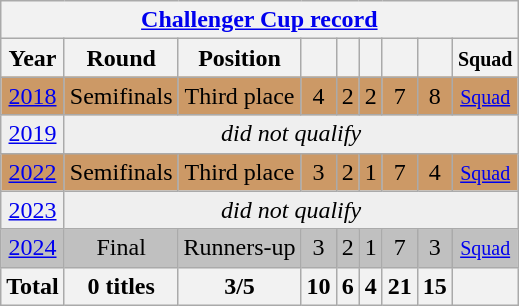<table class="wikitable" style="text-align: center;">
<tr>
<th colspan=9><a href='#'>Challenger Cup record</a></th>
</tr>
<tr>
<th>Year</th>
<th>Round</th>
<th>Position</th>
<th></th>
<th></th>
<th></th>
<th></th>
<th></th>
<th><small>Squad</small></th>
</tr>
<tr bgcolor=cc9966>
<td> <a href='#'>2018</a></td>
<td>Semifinals</td>
<td>Third place</td>
<td>4</td>
<td>2</td>
<td>2</td>
<td>7</td>
<td>8</td>
<td><small><a href='#'>Squad</a></small></td>
</tr>
<tr bgcolor="efefef">
<td> <a href='#'>2019</a></td>
<td colspan=8 rowspan=1 align=center><em>did not qualify</em></td>
</tr>
<tr bgcolor=cc9966>
<td> <a href='#'>2022</a></td>
<td>Semifinals</td>
<td>Third place</td>
<td>3</td>
<td>2</td>
<td>1</td>
<td>7</td>
<td>4</td>
<td><small><a href='#'>Squad</a></small></td>
</tr>
<tr bgcolor="efefef">
<td> <a href='#'>2023</a></td>
<td colspan=8 rowspan=1 align=center><em>did not qualify</em></td>
</tr>
<tr bgcolor=silver>
<td> <a href='#'>2024</a></td>
<td>Final</td>
<td>Runners-up</td>
<td>3</td>
<td>2</td>
<td>1</td>
<td>7</td>
<td>3</td>
<td><small><a href='#'>Squad</a></small></td>
</tr>
<tr>
<th>Total</th>
<th>0 titles</th>
<th>3/5</th>
<th>10</th>
<th>6</th>
<th>4</th>
<th>21</th>
<th>15</th>
<th></th>
</tr>
</table>
